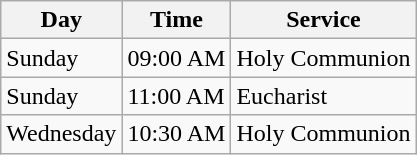<table class="wikitable">
<tr>
<th>Day</th>
<th>Time</th>
<th>Service</th>
</tr>
<tr>
<td>Sunday</td>
<td>09:00 AM</td>
<td>Holy Communion</td>
</tr>
<tr>
<td>Sunday</td>
<td>11:00 AM</td>
<td>Eucharist</td>
</tr>
<tr>
<td>Wednesday</td>
<td>10:30 AM</td>
<td>Holy Communion</td>
</tr>
</table>
